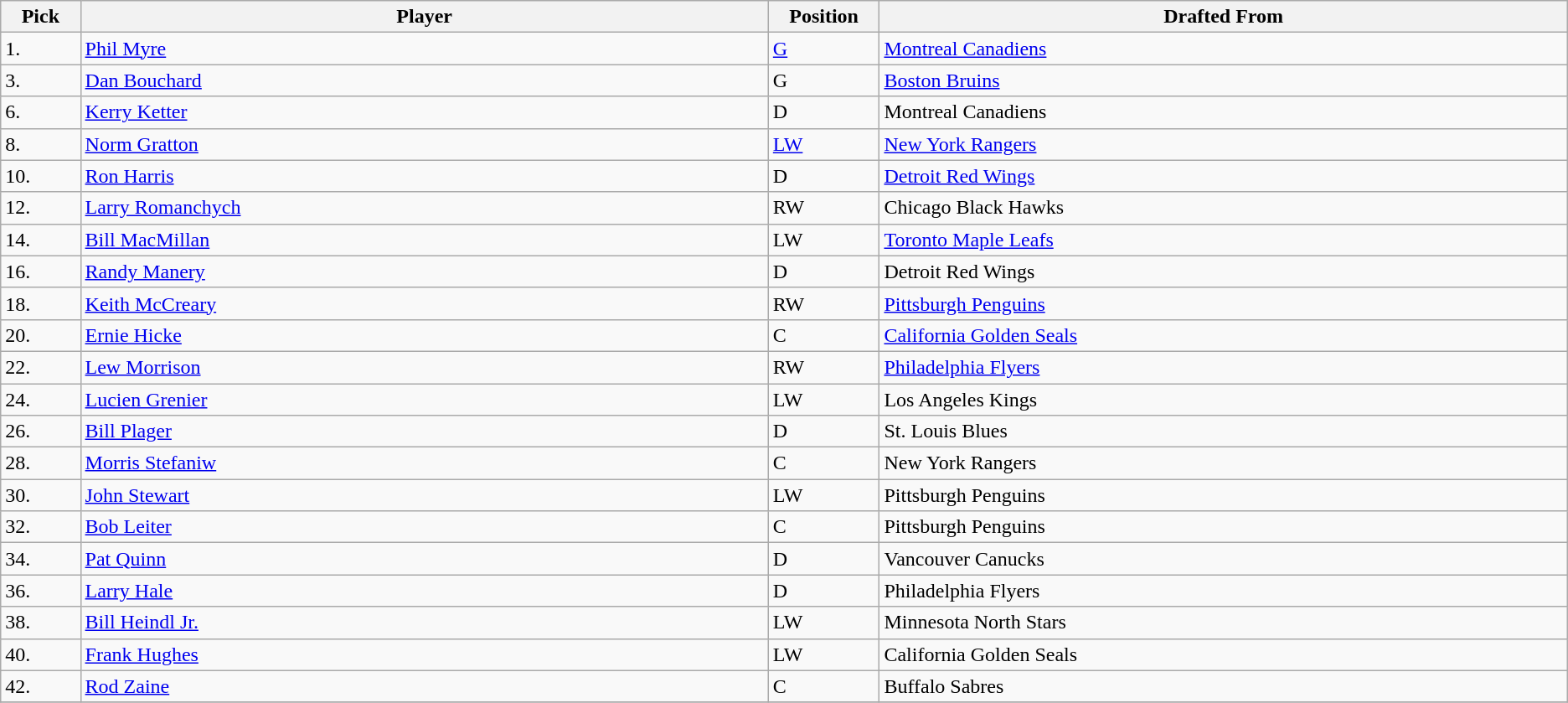<table class="wikitable">
<tr>
<th bgcolor="#DDDDFF" width="2.75%">Pick</th>
<th bgcolor="#DDDDFF" width="25.0%">Player</th>
<th bgcolor="#DDDDFF" width="2.75%">Position</th>
<th bgcolor="#DDDDFF" width="25.0%">Drafted From</th>
</tr>
<tr>
<td>1.</td>
<td><a href='#'>Phil Myre</a></td>
<td><a href='#'>G</a></td>
<td><a href='#'>Montreal Canadiens</a></td>
</tr>
<tr>
<td>3.</td>
<td><a href='#'>Dan Bouchard</a></td>
<td>G</td>
<td><a href='#'>Boston Bruins</a></td>
</tr>
<tr>
<td>6.</td>
<td><a href='#'>Kerry Ketter</a></td>
<td>D</td>
<td>Montreal Canadiens</td>
</tr>
<tr>
<td>8.</td>
<td><a href='#'>Norm Gratton</a></td>
<td><a href='#'>LW</a></td>
<td><a href='#'>New York Rangers</a></td>
</tr>
<tr>
<td>10.</td>
<td><a href='#'>Ron Harris</a></td>
<td>D</td>
<td><a href='#'>Detroit Red Wings</a></td>
</tr>
<tr>
<td>12.</td>
<td><a href='#'>Larry Romanchych</a></td>
<td>RW</td>
<td>Chicago Black Hawks</td>
</tr>
<tr>
<td>14.</td>
<td><a href='#'>Bill MacMillan</a></td>
<td>LW</td>
<td><a href='#'>Toronto Maple Leafs</a></td>
</tr>
<tr>
<td>16.</td>
<td><a href='#'>Randy Manery</a></td>
<td>D</td>
<td>Detroit Red Wings</td>
</tr>
<tr>
<td>18.</td>
<td><a href='#'>Keith McCreary</a></td>
<td>RW</td>
<td><a href='#'>Pittsburgh Penguins</a></td>
</tr>
<tr>
<td>20.</td>
<td><a href='#'>Ernie Hicke</a></td>
<td>C</td>
<td><a href='#'>California Golden Seals</a></td>
</tr>
<tr>
<td>22.</td>
<td><a href='#'>Lew Morrison</a></td>
<td>RW</td>
<td><a href='#'>Philadelphia Flyers</a></td>
</tr>
<tr>
<td>24.</td>
<td><a href='#'>Lucien Grenier</a></td>
<td>LW</td>
<td>Los Angeles Kings</td>
</tr>
<tr>
<td>26.</td>
<td><a href='#'>Bill Plager</a></td>
<td>D</td>
<td>St. Louis Blues</td>
</tr>
<tr>
<td>28.</td>
<td><a href='#'>Morris Stefaniw</a></td>
<td>C</td>
<td>New York Rangers</td>
</tr>
<tr>
<td>30.</td>
<td><a href='#'>John Stewart</a></td>
<td>LW</td>
<td>Pittsburgh Penguins</td>
</tr>
<tr>
<td>32.</td>
<td><a href='#'>Bob Leiter</a></td>
<td>C</td>
<td>Pittsburgh Penguins</td>
</tr>
<tr>
<td>34.</td>
<td><a href='#'>Pat Quinn</a></td>
<td>D</td>
<td>Vancouver Canucks</td>
</tr>
<tr>
<td>36.</td>
<td><a href='#'>Larry Hale</a></td>
<td>D</td>
<td>Philadelphia Flyers</td>
</tr>
<tr>
<td>38.</td>
<td><a href='#'>Bill Heindl Jr.</a></td>
<td>LW</td>
<td>Minnesota North Stars</td>
</tr>
<tr>
<td>40.</td>
<td><a href='#'>Frank Hughes</a></td>
<td>LW</td>
<td>California Golden Seals</td>
</tr>
<tr>
<td>42.</td>
<td><a href='#'>Rod Zaine</a></td>
<td>C</td>
<td>Buffalo Sabres</td>
</tr>
<tr>
</tr>
</table>
